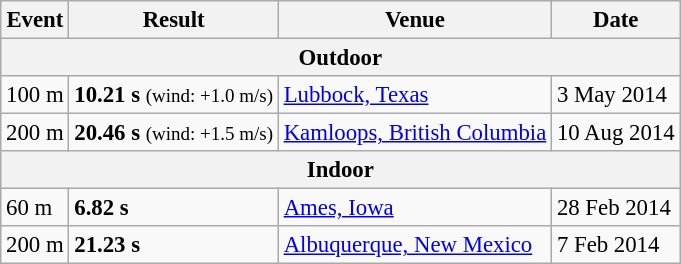<table class="wikitable" style="border-collapse: collapse; font-size: 95%;">
<tr>
<th>Event</th>
<th>Result</th>
<th>Venue</th>
<th>Date</th>
</tr>
<tr>
<th colspan="4">Outdoor</th>
</tr>
<tr>
<td>100 m</td>
<td><strong>10.21 s</strong> <small>(wind: +1.0 m/s)</small></td>
<td> <a href='#'>Lubbock, Texas</a></td>
<td>3 May 2014</td>
</tr>
<tr>
<td>200 m</td>
<td><strong>20.46 s</strong> <small>(wind: +1.5 m/s)</small></td>
<td> <a href='#'>Kamloops, British Columbia</a></td>
<td>10 Aug 2014</td>
</tr>
<tr>
<th colspan="4">Indoor</th>
</tr>
<tr>
<td>60 m</td>
<td><strong>6.82 s</strong></td>
<td> <a href='#'>Ames, Iowa</a></td>
<td>28 Feb 2014</td>
</tr>
<tr>
<td>200 m</td>
<td><strong>21.23 s</strong></td>
<td> <a href='#'>Albuquerque, New Mexico</a></td>
<td>7 Feb 2014</td>
</tr>
</table>
